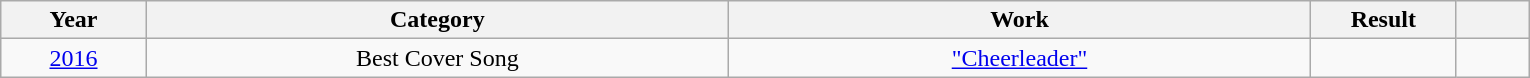<table class="wikitable">
<tr>
<th style="width:5%;">Year</th>
<th style="width:20%;">Category</th>
<th style="width:20%;">Work</th>
<th style="width:5%;">Result</th>
<th style="width:2.5%;"></th>
</tr>
<tr>
<td style="text-align:center;"><a href='#'>2016</a></td>
<td style="text-align:center;">Best Cover Song</td>
<td style="text-align:center;"><a href='#'>"Cheerleader"</a></td>
<td></td>
<td style="text-align:center;"></td>
</tr>
</table>
